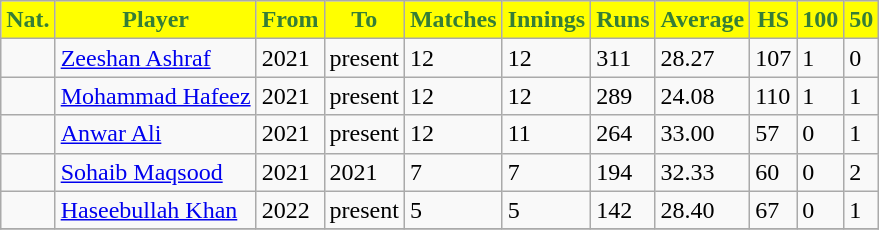<table class="wikitable sortable" style="font-size:100%">
<tr>
<th style="text-align:center; background:#FFFF00; color:#357E37;">Nat.</th>
<th style="text-align:center; background:#FFFF00; color:#357E37;">Player</th>
<th style="text-align:center; background:#FFFF00; color:#357E37;">From</th>
<th style="text-align:center; background:#FFFF00; color:#357E37;">To</th>
<th style="text-align:center; background:#FFFF00; color:#357E37;">Matches</th>
<th style="text-align:center; background:#FFFF00; color:#357E37;">Innings</th>
<th style="text-align:center; background:#FFFF00; color:#357E37;">Runs</th>
<th style="text-align:center; background:#FFFF00; color:#357E37;">Average</th>
<th style="text-align:center; background:#FFFF00; color:#357E37;">HS</th>
<th style="text-align:center; background:#FFFF00; color:#357E37;">100</th>
<th style="text-align:center; background:#FFFF00; color:#357E37;">50</th>
</tr>
<tr>
<td></td>
<td><a href='#'>Zeeshan Ashraf</a></td>
<td>2021</td>
<td>present</td>
<td>12</td>
<td>12</td>
<td>311</td>
<td>28.27</td>
<td>107</td>
<td>1</td>
<td>0</td>
</tr>
<tr>
<td></td>
<td><a href='#'>Mohammad Hafeez</a></td>
<td>2021</td>
<td>present</td>
<td>12</td>
<td>12</td>
<td>289</td>
<td>24.08</td>
<td>110</td>
<td>1</td>
<td>1</td>
</tr>
<tr>
<td></td>
<td><a href='#'>Anwar Ali</a></td>
<td>2021</td>
<td>present</td>
<td>12</td>
<td>11</td>
<td>264</td>
<td>33.00</td>
<td>57</td>
<td>0</td>
<td>1</td>
</tr>
<tr>
<td></td>
<td><a href='#'>Sohaib Maqsood</a></td>
<td>2021</td>
<td>2021</td>
<td>7</td>
<td>7</td>
<td>194</td>
<td>32.33</td>
<td>60</td>
<td>0</td>
<td>2</td>
</tr>
<tr>
<td></td>
<td><a href='#'>Haseebullah Khan</a></td>
<td>2022</td>
<td>present</td>
<td>5</td>
<td>5</td>
<td>142</td>
<td>28.40</td>
<td>67</td>
<td>0</td>
<td>1</td>
</tr>
<tr>
</tr>
</table>
